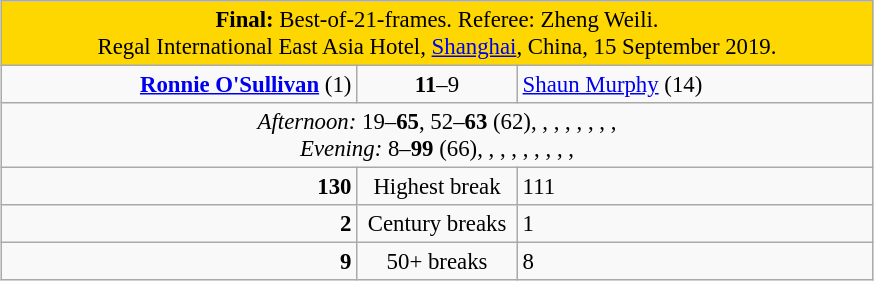<table class="wikitable" style="font-size: 95%; margin: 1em auto 1em auto;">
<tr>
<td colspan="3" align="center" bgcolor="#ffd700"><strong>Final:</strong> Best-of-21-frames. Referee: Zheng Weili.<br>Regal International East Asia Hotel, <a href='#'>Shanghai</a>, China, 15 September 2019.</td>
</tr>
<tr>
<td width="230" align="right"><strong><a href='#'>Ronnie O'Sullivan</a></strong> (1)<br></td>
<td width="100" align="center"><strong>11</strong>–9</td>
<td width="230"><a href='#'>Shaun Murphy</a> (14)<br></td>
</tr>
<tr>
<td colspan="3" align="center" style="font-size: 100%"><em>Afternoon:</em> 19–<strong>65</strong>, 52–<strong>63</strong> (62), , , , , , , ,  <br><em>Evening:</em> 8–<strong>99</strong> (66), , , , , , , , , </td>
</tr>
<tr>
<td align="right"><strong>130</strong></td>
<td align="center">Highest break</td>
<td>111</td>
</tr>
<tr>
<td align="right"><strong>2</strong></td>
<td align="center">Century breaks</td>
<td>1</td>
</tr>
<tr>
<td align="right"><strong>9</strong></td>
<td align="center">50+ breaks</td>
<td>8</td>
</tr>
</table>
